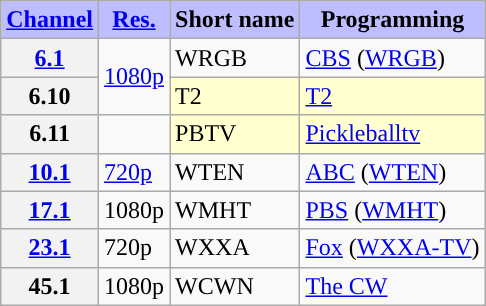<table class="wikitable">
<tr>
<th style="background-color: #bdbdff" scope = "col"><a href='#'>Channel</a></th>
<th style="background-color: #bdbdff" scope = "col"><a href='#'>Res.</a></th>
<th style="background-color: #bdbdff" scope = "col">Short name</th>
<th style="background-color: #bdbdff" scope = "col">Programming</th>
</tr>
<tr>
<th scope = "row"><a href='#'>6.1</a></th>
<td rowspan=2><a href='#'>1080p</a></td>
<td>WRGB</td>
<td><a href='#'>CBS</a> (<a href='#'>WRGB</a>)</td>
</tr>
<tr>
<th scope = "row">6.10</th>
<td style="background-color:#ffffd0">T2</td>
<td style="background-color:#ffffd0"><a href='#'>T2</a></td>
</tr>
<tr>
<th scope = "row">6.11</th>
<td></td>
<td style="background-color:#ffffd0">PBTV</td>
<td style="background-color:#ffffd0"><a href='#'>Pickleballtv</a></td>
</tr>
<tr>
<th scope = "row"><a href='#'>10.1</a></th>
<td><a href='#'>720p</a></td>
<td>WTEN</td>
<td><a href='#'>ABC</a> (<a href='#'>WTEN</a>)</td>
</tr>
<tr>
<th scope = "row"><a href='#'>17.1</a></th>
<td>1080p</td>
<td>WMHT</td>
<td><a href='#'>PBS</a> (<a href='#'>WMHT</a>)</td>
</tr>
<tr>
<th scope = "row"><a href='#'>23.1</a></th>
<td>720p</td>
<td>WXXA</td>
<td><a href='#'>Fox</a> (<a href='#'>WXXA-TV</a>)</td>
</tr>
<tr>
<th scope = "row">45.1</th>
<td>1080p</td>
<td>WCWN</td>
<td><a href='#'>The CW</a></td>
</tr>
</table>
